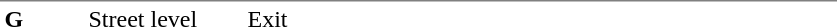<table table border=0 cellspacing=0 cellpadding=3>
<tr>
<td style="border-top:solid 1px gray;" width=50 valign=top><strong>G</strong></td>
<td style="border-top:solid 1px gray;" width=100 valign=top>Street level</td>
<td style="border-top:solid 1px gray;" width=390 valign=top>Exit</td>
</tr>
</table>
